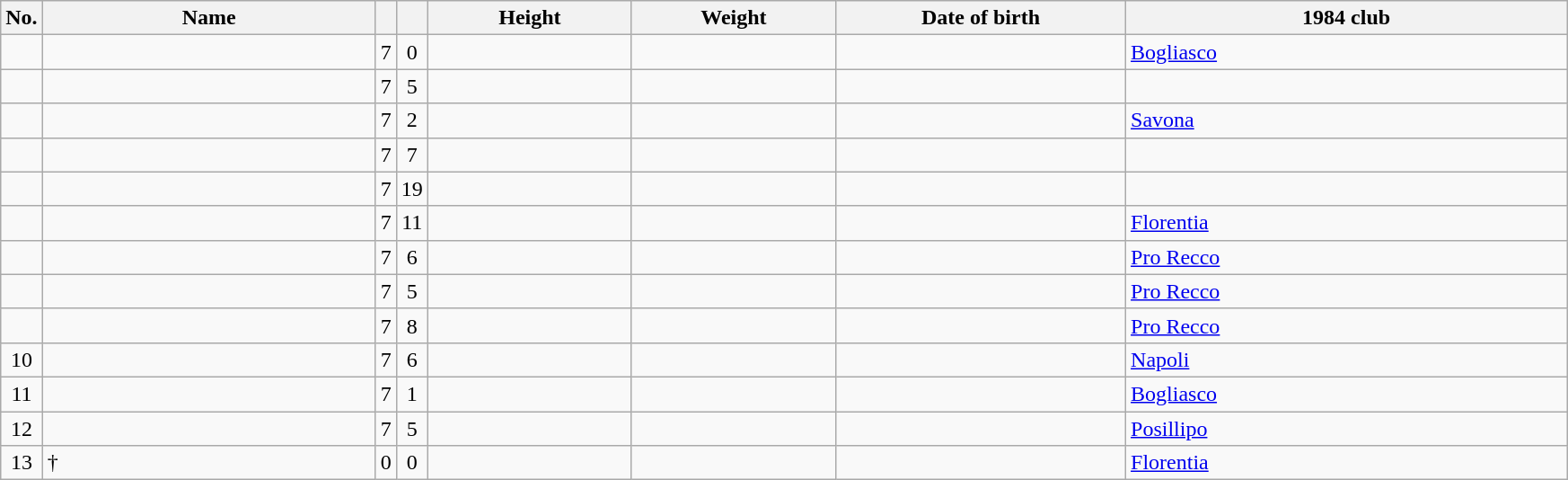<table class="wikitable sortable" style="text-align:center;">
<tr>
<th>No.</th>
<th style="width:15em">Name</th>
<th></th>
<th></th>
<th style="width:9em">Height</th>
<th style="width:9em">Weight</th>
<th style="width:13em">Date of birth</th>
<th style="width:20em">1984 club</th>
</tr>
<tr>
<td></td>
<td align=left></td>
<td>7</td>
<td>0</td>
<td></td>
<td></td>
<td align=right></td>
<td align=left> <a href='#'>Bogliasco</a></td>
</tr>
<tr>
<td></td>
<td align=left></td>
<td>7</td>
<td>5</td>
<td></td>
<td></td>
<td align=right></td>
<td align=left></td>
</tr>
<tr>
<td></td>
<td align=left></td>
<td>7</td>
<td>2</td>
<td></td>
<td></td>
<td align=right></td>
<td align=left> <a href='#'>Savona</a></td>
</tr>
<tr>
<td></td>
<td align=left></td>
<td>7</td>
<td>7</td>
<td></td>
<td></td>
<td align=right></td>
<td align=left></td>
</tr>
<tr>
<td></td>
<td align=left></td>
<td>7</td>
<td>19</td>
<td></td>
<td></td>
<td align=right></td>
<td align=left></td>
</tr>
<tr>
<td></td>
<td align=left></td>
<td>7</td>
<td>11</td>
<td></td>
<td></td>
<td align=right></td>
<td align=left> <a href='#'>Florentia</a></td>
</tr>
<tr>
<td></td>
<td align=left></td>
<td>7</td>
<td>6</td>
<td></td>
<td></td>
<td align=right></td>
<td align=left> <a href='#'>Pro Recco</a></td>
</tr>
<tr>
<td></td>
<td align=left></td>
<td>7</td>
<td>5</td>
<td></td>
<td></td>
<td align=right></td>
<td align=left> <a href='#'>Pro Recco</a></td>
</tr>
<tr>
<td></td>
<td align=left></td>
<td>7</td>
<td>8</td>
<td></td>
<td></td>
<td align=right></td>
<td align=left> <a href='#'>Pro Recco</a></td>
</tr>
<tr>
<td>10</td>
<td align=left></td>
<td>7</td>
<td>6</td>
<td></td>
<td></td>
<td align=right></td>
<td align=left> <a href='#'>Napoli</a></td>
</tr>
<tr>
<td>11</td>
<td align=left></td>
<td>7</td>
<td>1</td>
<td></td>
<td></td>
<td align=right></td>
<td align=left> <a href='#'>Bogliasco</a></td>
</tr>
<tr>
<td>12</td>
<td align=left></td>
<td>7</td>
<td>5</td>
<td></td>
<td></td>
<td align=right></td>
<td align=left> <a href='#'>Posillipo</a></td>
</tr>
<tr>
<td>13</td>
<td align=left> †</td>
<td>0</td>
<td>0</td>
<td></td>
<td></td>
<td align=right></td>
<td align=left> <a href='#'>Florentia</a></td>
</tr>
</table>
